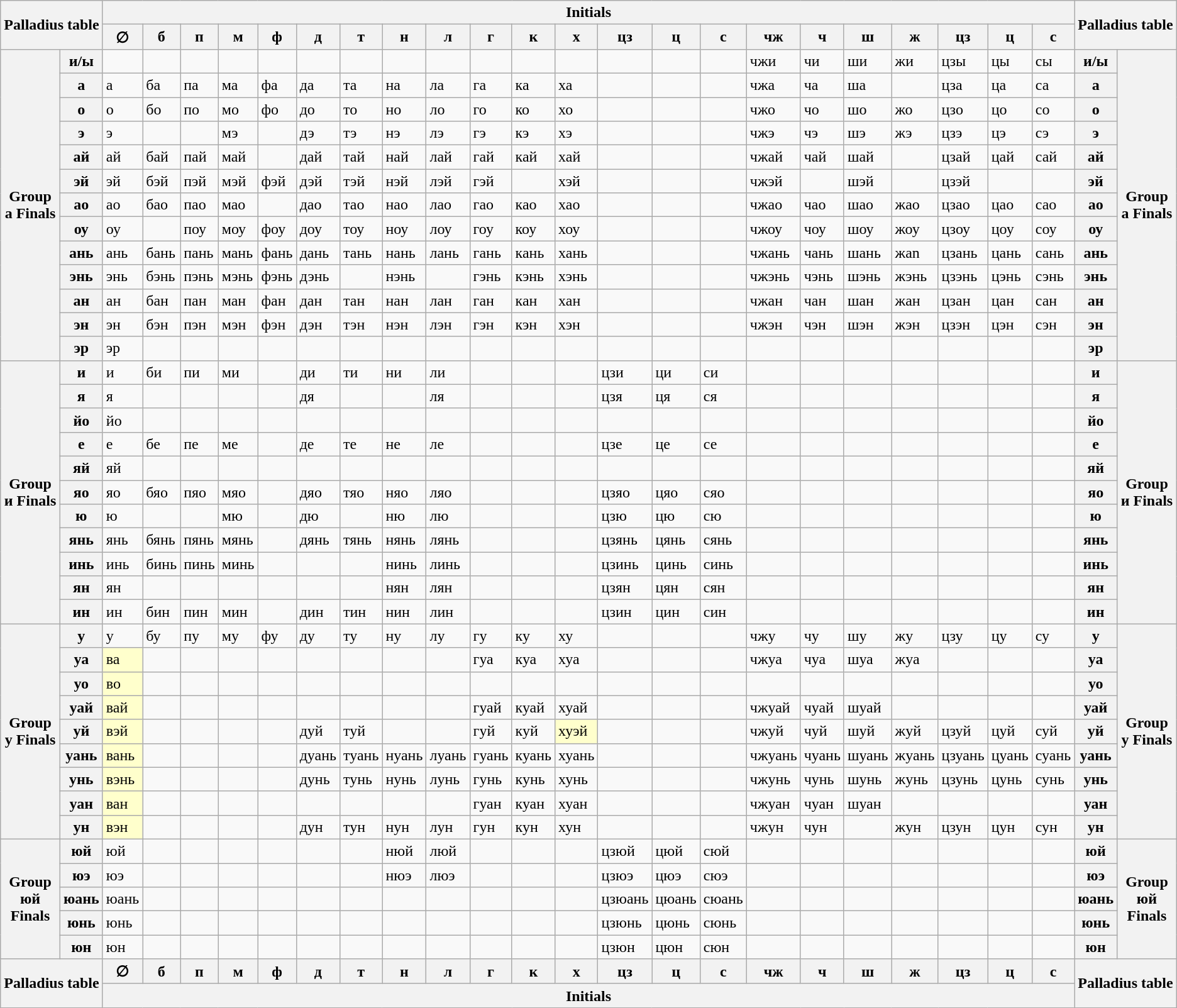<table class=wikitable>
<tr>
<th rowspan=2 colspan=2>Palladius table</th>
<th colspan =22>Initials</th>
<th rowspan=2 colspan=2>Palladius table</th>
</tr>
<tr>
<th>∅</th>
<th>б</th>
<th>п</th>
<th>м</th>
<th>ф</th>
<th>д</th>
<th>т</th>
<th>н</th>
<th>л</th>
<th>г</th>
<th>к</th>
<th>х</th>
<th>цз</th>
<th>ц</th>
<th>с</th>
<th>чж</th>
<th>ч</th>
<th>ш</th>
<th>ж</th>
<th>цз</th>
<th>ц</th>
<th>с</th>
</tr>
<tr>
<th rowspan=13>Group а Finals</th>
<th>и/ы</th>
<td></td>
<td></td>
<td></td>
<td></td>
<td></td>
<td></td>
<td></td>
<td></td>
<td></td>
<td></td>
<td></td>
<td></td>
<td></td>
<td></td>
<td></td>
<td>чжи</td>
<td>чи</td>
<td>ши</td>
<td>жи</td>
<td>цзы</td>
<td>цы</td>
<td>сы</td>
<th>и/ы</th>
<th rowspan=13>Group а Finals</th>
</tr>
<tr>
<th>а</th>
<td>а</td>
<td>ба</td>
<td>па</td>
<td>ма</td>
<td>фа</td>
<td>да</td>
<td>та</td>
<td>на</td>
<td>ла</td>
<td>га</td>
<td>ка</td>
<td>ха</td>
<td></td>
<td></td>
<td></td>
<td>чжа</td>
<td>ча</td>
<td>ша</td>
<td></td>
<td>цза</td>
<td>ца</td>
<td>са</td>
<th>а</th>
</tr>
<tr>
<th>о</th>
<td>о</td>
<td>бо</td>
<td>по</td>
<td>мо</td>
<td>фо</td>
<td>до</td>
<td>то</td>
<td>но</td>
<td>ло</td>
<td>го</td>
<td>ко</td>
<td>хо</td>
<td></td>
<td></td>
<td></td>
<td>чжо</td>
<td>чо</td>
<td>шо</td>
<td>жо</td>
<td>цзо</td>
<td>цо</td>
<td>со</td>
<th>о</th>
</tr>
<tr>
<th>э</th>
<td>э</td>
<td></td>
<td></td>
<td>мэ</td>
<td></td>
<td>дэ</td>
<td>тэ</td>
<td>нэ</td>
<td>лэ</td>
<td>гэ</td>
<td>кэ</td>
<td>хэ</td>
<td></td>
<td></td>
<td></td>
<td>чжэ</td>
<td>чэ</td>
<td>шэ</td>
<td>жэ</td>
<td>цзэ</td>
<td>цэ</td>
<td>сэ</td>
<th>э</th>
</tr>
<tr>
<th>ай</th>
<td>ай</td>
<td>бай</td>
<td>пай</td>
<td>май</td>
<td></td>
<td>дай</td>
<td>тай</td>
<td>най</td>
<td>лай</td>
<td>гай</td>
<td>кай</td>
<td>хай</td>
<td></td>
<td></td>
<td></td>
<td>чжай</td>
<td>чай</td>
<td>шай</td>
<td></td>
<td>цзай</td>
<td>цай</td>
<td>сай</td>
<th>ай</th>
</tr>
<tr>
<th>эй</th>
<td>эй</td>
<td>бэй</td>
<td>пэй</td>
<td>мэй</td>
<td>фэй</td>
<td>дэй</td>
<td>тэй</td>
<td>нэй</td>
<td>лэй</td>
<td>гэй</td>
<td></td>
<td>хэй</td>
<td></td>
<td></td>
<td></td>
<td>чжэй</td>
<td></td>
<td>шэй</td>
<td></td>
<td>цзэй</td>
<td></td>
<td></td>
<th>эй</th>
</tr>
<tr>
<th>ао</th>
<td>ао</td>
<td>бао</td>
<td>пао</td>
<td>мао</td>
<td></td>
<td>дао</td>
<td>тао</td>
<td>нао</td>
<td>лао</td>
<td>гао</td>
<td>као</td>
<td>хао</td>
<td></td>
<td></td>
<td></td>
<td>чжао</td>
<td>чао</td>
<td>шао</td>
<td>жао</td>
<td>цзао</td>
<td>цао</td>
<td>сао</td>
<th>ао</th>
</tr>
<tr>
<th>оу</th>
<td>оу</td>
<td></td>
<td>поу</td>
<td>моу</td>
<td>фоу</td>
<td>доу</td>
<td>тоу</td>
<td>ноу</td>
<td>лоу</td>
<td>гоу</td>
<td>коу</td>
<td>хоу</td>
<td></td>
<td></td>
<td></td>
<td>чжоу</td>
<td>чоу</td>
<td>шоу</td>
<td>жоу</td>
<td>цзоу</td>
<td>цоу</td>
<td>соу</td>
<th>оу</th>
</tr>
<tr>
<th>ань</th>
<td>ань</td>
<td>бань</td>
<td>пань</td>
<td>мань</td>
<td>фань</td>
<td>дань</td>
<td>тань</td>
<td>нань</td>
<td>лань</td>
<td>гань</td>
<td>кань</td>
<td>хань</td>
<td></td>
<td></td>
<td></td>
<td>чжань</td>
<td>чань</td>
<td>шань</td>
<td>жаn</td>
<td>цзань</td>
<td>цань</td>
<td>сань</td>
<th>ань</th>
</tr>
<tr>
<th>энь</th>
<td>энь</td>
<td>бэнь</td>
<td>пэнь</td>
<td>мэнь</td>
<td>фэнь</td>
<td>дэнь</td>
<td></td>
<td>нэнь</td>
<td></td>
<td>гэнь</td>
<td>кэнь</td>
<td>хэнь</td>
<td></td>
<td></td>
<td></td>
<td>чжэнь</td>
<td>чэнь</td>
<td>шэнь</td>
<td>жэнь</td>
<td>цзэнь</td>
<td>цэнь</td>
<td>сэнь</td>
<th>энь</th>
</tr>
<tr>
<th>ан</th>
<td>ан</td>
<td>бан</td>
<td>пан</td>
<td>ман</td>
<td>фан</td>
<td>дан</td>
<td>тан</td>
<td>нан</td>
<td>лан</td>
<td>ган</td>
<td>кан</td>
<td>хан</td>
<td></td>
<td></td>
<td></td>
<td>чжан</td>
<td>чан</td>
<td>шан</td>
<td>жан</td>
<td>цзан</td>
<td>цан</td>
<td>сан</td>
<th>ан</th>
</tr>
<tr>
<th>эн</th>
<td>эн</td>
<td>бэн</td>
<td>пэн</td>
<td>мэн</td>
<td>фэн</td>
<td>дэн</td>
<td>тэн</td>
<td>нэн</td>
<td>лэн</td>
<td>гэн</td>
<td>кэн</td>
<td>хэн</td>
<td></td>
<td></td>
<td></td>
<td>чжэн</td>
<td>чэн</td>
<td>шэн</td>
<td>жэн</td>
<td>цзэн</td>
<td>цэн</td>
<td>сэн</td>
<th>эн</th>
</tr>
<tr>
<th>эр</th>
<td>эр</td>
<td></td>
<td></td>
<td></td>
<td></td>
<td></td>
<td></td>
<td></td>
<td></td>
<td></td>
<td></td>
<td></td>
<td></td>
<td></td>
<td></td>
<td></td>
<td></td>
<td></td>
<td></td>
<td></td>
<td></td>
<td></td>
<th>эр</th>
</tr>
<tr>
<th rowspan=11>Group и Finals</th>
<th>и</th>
<td>и</td>
<td>би</td>
<td>пи</td>
<td>ми</td>
<td></td>
<td>ди</td>
<td>ти</td>
<td>ни</td>
<td>ли</td>
<td></td>
<td></td>
<td></td>
<td>цзи</td>
<td>ци</td>
<td>си</td>
<td></td>
<td></td>
<td></td>
<td></td>
<td></td>
<td></td>
<td></td>
<th>и</th>
<th rowspan=11>Group и Finals</th>
</tr>
<tr>
<th>я</th>
<td>я</td>
<td></td>
<td></td>
<td></td>
<td></td>
<td>дя</td>
<td></td>
<td></td>
<td>ля</td>
<td></td>
<td></td>
<td></td>
<td>цзя</td>
<td>ця</td>
<td>ся</td>
<td></td>
<td></td>
<td></td>
<td></td>
<td></td>
<td></td>
<td></td>
<th>я</th>
</tr>
<tr>
<th>йо</th>
<td>йо</td>
<td></td>
<td></td>
<td></td>
<td></td>
<td></td>
<td></td>
<td></td>
<td></td>
<td></td>
<td></td>
<td></td>
<td></td>
<td></td>
<td></td>
<td></td>
<td></td>
<td></td>
<td></td>
<td></td>
<td></td>
<td></td>
<th>йо</th>
</tr>
<tr>
<th>е</th>
<td>е</td>
<td>бе</td>
<td>пе</td>
<td>ме</td>
<td></td>
<td>де</td>
<td>те</td>
<td>не</td>
<td>ле</td>
<td></td>
<td></td>
<td></td>
<td>цзе</td>
<td>це</td>
<td>се</td>
<td></td>
<td></td>
<td></td>
<td></td>
<td></td>
<td></td>
<td></td>
<th>е</th>
</tr>
<tr>
<th>яй</th>
<td>яй</td>
<td></td>
<td></td>
<td></td>
<td></td>
<td></td>
<td></td>
<td></td>
<td></td>
<td></td>
<td></td>
<td></td>
<td></td>
<td></td>
<td></td>
<td></td>
<td></td>
<td></td>
<td></td>
<td></td>
<td></td>
<td></td>
<th>яй</th>
</tr>
<tr>
<th>яо</th>
<td>яо</td>
<td>бяо</td>
<td>пяо</td>
<td>мяо</td>
<td></td>
<td>дяо</td>
<td>тяо</td>
<td>няо</td>
<td>ляо</td>
<td></td>
<td></td>
<td></td>
<td>цзяо</td>
<td>цяо</td>
<td>сяо</td>
<td></td>
<td></td>
<td></td>
<td></td>
<td></td>
<td></td>
<td></td>
<th>яо</th>
</tr>
<tr>
<th>ю</th>
<td>ю</td>
<td></td>
<td></td>
<td>мю</td>
<td></td>
<td>дю</td>
<td></td>
<td>ню</td>
<td>лю</td>
<td></td>
<td></td>
<td></td>
<td>цзю</td>
<td>цю</td>
<td>сю</td>
<td></td>
<td></td>
<td></td>
<td></td>
<td></td>
<td></td>
<td></td>
<th>ю</th>
</tr>
<tr>
<th>янь</th>
<td>янь</td>
<td>бянь</td>
<td>пянь</td>
<td>мянь</td>
<td></td>
<td>дянь</td>
<td>тянь</td>
<td>нянь</td>
<td>лянь</td>
<td></td>
<td></td>
<td></td>
<td>цзянь</td>
<td>цянь</td>
<td>сянь</td>
<td></td>
<td></td>
<td></td>
<td></td>
<td></td>
<td></td>
<td></td>
<th>янь</th>
</tr>
<tr>
<th>инь</th>
<td>инь</td>
<td>бинь</td>
<td>пинь</td>
<td>минь</td>
<td></td>
<td></td>
<td></td>
<td>нинь</td>
<td>линь</td>
<td></td>
<td></td>
<td></td>
<td>цзинь</td>
<td>цинь</td>
<td>синь</td>
<td></td>
<td></td>
<td></td>
<td></td>
<td></td>
<td></td>
<td></td>
<th>инь</th>
</tr>
<tr>
<th>ян</th>
<td>ян</td>
<td></td>
<td></td>
<td></td>
<td></td>
<td></td>
<td></td>
<td>нян</td>
<td>лян</td>
<td></td>
<td></td>
<td></td>
<td>цзян</td>
<td>цян</td>
<td>сян</td>
<td></td>
<td></td>
<td></td>
<td></td>
<td></td>
<td></td>
<td></td>
<th>ян</th>
</tr>
<tr>
<th>ин</th>
<td>ин</td>
<td>бин</td>
<td>пин</td>
<td>мин</td>
<td></td>
<td>дин</td>
<td>тин</td>
<td>нин</td>
<td>лин</td>
<td></td>
<td></td>
<td></td>
<td>цзин</td>
<td>цин</td>
<td>син</td>
<td></td>
<td></td>
<td></td>
<td></td>
<td></td>
<td></td>
<td></td>
<th>ин</th>
</tr>
<tr>
<th rowspan=9>Group у Finals</th>
<th>у</th>
<td>у</td>
<td>бу</td>
<td>пу</td>
<td>му</td>
<td>фу</td>
<td>ду</td>
<td>ту</td>
<td>ну</td>
<td>лу</td>
<td>гу</td>
<td>ку</td>
<td>ху</td>
<td></td>
<td></td>
<td></td>
<td>чжу</td>
<td>чу</td>
<td>шу</td>
<td>жу</td>
<td>цзу</td>
<td>цу</td>
<td>су</td>
<th>у</th>
<th rowspan=9>Group у Finals</th>
</tr>
<tr>
<th>уа</th>
<td style="background:#FFFFCC;">ва</td>
<td></td>
<td></td>
<td></td>
<td></td>
<td></td>
<td></td>
<td></td>
<td></td>
<td>гуа</td>
<td>куа</td>
<td>хуа</td>
<td></td>
<td></td>
<td></td>
<td>чжуа</td>
<td>чуа</td>
<td>шуа</td>
<td>жуа</td>
<td></td>
<td></td>
<td></td>
<th>уа</th>
</tr>
<tr>
<th>уо</th>
<td style="background:#FFFFCC;">во</td>
<td></td>
<td></td>
<td></td>
<td></td>
<td></td>
<td></td>
<td></td>
<td></td>
<td></td>
<td></td>
<td></td>
<td></td>
<td></td>
<td></td>
<td></td>
<td></td>
<td></td>
<td></td>
<td></td>
<td></td>
<td></td>
<th>уо</th>
</tr>
<tr>
<th>уай</th>
<td style="background:#FFFFCC;">вай</td>
<td></td>
<td></td>
<td></td>
<td></td>
<td></td>
<td></td>
<td></td>
<td></td>
<td>гуай</td>
<td>куай</td>
<td>хуай</td>
<td></td>
<td></td>
<td></td>
<td>чжуай</td>
<td>чуай</td>
<td>шуай</td>
<td></td>
<td></td>
<td></td>
<td></td>
<th>уай</th>
</tr>
<tr>
<th>уй</th>
<td style="background:#FFFFCC;">вэй</td>
<td></td>
<td></td>
<td></td>
<td></td>
<td>дуй</td>
<td>туй</td>
<td></td>
<td></td>
<td>гуй</td>
<td>куй</td>
<td style="background:#FFFFCC;">хуэй</td>
<td></td>
<td></td>
<td></td>
<td>чжуй</td>
<td>чуй</td>
<td>шуй</td>
<td>жуй</td>
<td>цзуй</td>
<td>цуй</td>
<td>суй</td>
<th>уй</th>
</tr>
<tr>
<th>уань</th>
<td style="background:#FFFFCC;">вань</td>
<td></td>
<td></td>
<td></td>
<td></td>
<td>дуань</td>
<td>туань</td>
<td>нуань</td>
<td>луань</td>
<td>гуань</td>
<td>куань</td>
<td>хуань</td>
<td></td>
<td></td>
<td></td>
<td>чжуань</td>
<td>чуань</td>
<td>шуань</td>
<td>жуань</td>
<td>цзуань</td>
<td>цуань</td>
<td>суань</td>
<th>уань</th>
</tr>
<tr>
<th>унь</th>
<td style="background:#FFFFCC;">вэнь</td>
<td></td>
<td></td>
<td></td>
<td></td>
<td>дунь</td>
<td>тунь</td>
<td>нунь</td>
<td>лунь</td>
<td>гунь</td>
<td>кунь</td>
<td>хунь</td>
<td></td>
<td></td>
<td></td>
<td>чжунь</td>
<td>чунь</td>
<td>шунь</td>
<td>жунь</td>
<td>цзунь</td>
<td>цунь</td>
<td>сунь</td>
<th>унь</th>
</tr>
<tr>
<th>уан</th>
<td style="background:#FFFFCC;">ван</td>
<td></td>
<td></td>
<td></td>
<td></td>
<td></td>
<td></td>
<td></td>
<td></td>
<td>гуан</td>
<td>куан</td>
<td>хуан</td>
<td></td>
<td></td>
<td></td>
<td>чжуан</td>
<td>чуан</td>
<td>шуан</td>
<td></td>
<td></td>
<td></td>
<td></td>
<th>уан</th>
</tr>
<tr>
<th>ун</th>
<td style="background:#FFFFCC;">вэн</td>
<td></td>
<td></td>
<td></td>
<td></td>
<td>дун</td>
<td>тун</td>
<td>нун</td>
<td>лун</td>
<td>гун</td>
<td>кун</td>
<td>хун</td>
<td></td>
<td></td>
<td></td>
<td>чжун</td>
<td>чун</td>
<td></td>
<td>жун</td>
<td>цзун</td>
<td>цун</td>
<td>сун</td>
<th>ун</th>
</tr>
<tr>
<th rowspan=5>Group юй Finals</th>
<th>юй</th>
<td>юй</td>
<td></td>
<td></td>
<td></td>
<td></td>
<td></td>
<td></td>
<td>нюй</td>
<td>люй</td>
<td></td>
<td></td>
<td></td>
<td>цзюй</td>
<td>цюй</td>
<td>сюй</td>
<td></td>
<td></td>
<td></td>
<td></td>
<td></td>
<td></td>
<td></td>
<th>юй</th>
<th rowspan=5>Group юй Finals</th>
</tr>
<tr>
<th>юэ</th>
<td>юэ</td>
<td></td>
<td></td>
<td></td>
<td></td>
<td></td>
<td></td>
<td>нюэ</td>
<td>люэ</td>
<td></td>
<td></td>
<td></td>
<td>цзюэ</td>
<td>цюэ</td>
<td>сюэ</td>
<td></td>
<td></td>
<td></td>
<td></td>
<td></td>
<td></td>
<td></td>
<th>юэ</th>
</tr>
<tr>
<th>юань</th>
<td>юань</td>
<td></td>
<td></td>
<td></td>
<td></td>
<td></td>
<td></td>
<td></td>
<td></td>
<td></td>
<td></td>
<td></td>
<td>цзюань</td>
<td>цюань</td>
<td>сюань</td>
<td></td>
<td></td>
<td></td>
<td></td>
<td></td>
<td></td>
<td></td>
<th>юань</th>
</tr>
<tr>
<th>юнь</th>
<td>юнь</td>
<td></td>
<td></td>
<td></td>
<td></td>
<td></td>
<td></td>
<td></td>
<td></td>
<td></td>
<td></td>
<td></td>
<td>цзюнь</td>
<td>цюнь</td>
<td>сюнь</td>
<td></td>
<td></td>
<td></td>
<td></td>
<td></td>
<td></td>
<td></td>
<th>юнь</th>
</tr>
<tr>
<th>юн</th>
<td>юн</td>
<td></td>
<td></td>
<td></td>
<td></td>
<td></td>
<td></td>
<td></td>
<td></td>
<td></td>
<td></td>
<td></td>
<td>цзюн</td>
<td>цюн</td>
<td>сюн</td>
<td></td>
<td></td>
<td></td>
<td></td>
<td></td>
<td></td>
<td></td>
<th>юн</th>
</tr>
<tr>
<th rowspan=2 colspan=2>Palladius table</th>
<th>∅</th>
<th>б</th>
<th>п</th>
<th>м</th>
<th>ф</th>
<th>д</th>
<th>т</th>
<th>н</th>
<th>л</th>
<th>г</th>
<th>к</th>
<th>х</th>
<th>цз</th>
<th>ц</th>
<th>с</th>
<th>чж</th>
<th>ч</th>
<th>ш</th>
<th>ж</th>
<th>цз</th>
<th>ц</th>
<th>с</th>
<th rowspan=2 colspan=2>Palladius table</th>
</tr>
<tr>
<th colspan =22>Initials</th>
</tr>
</table>
